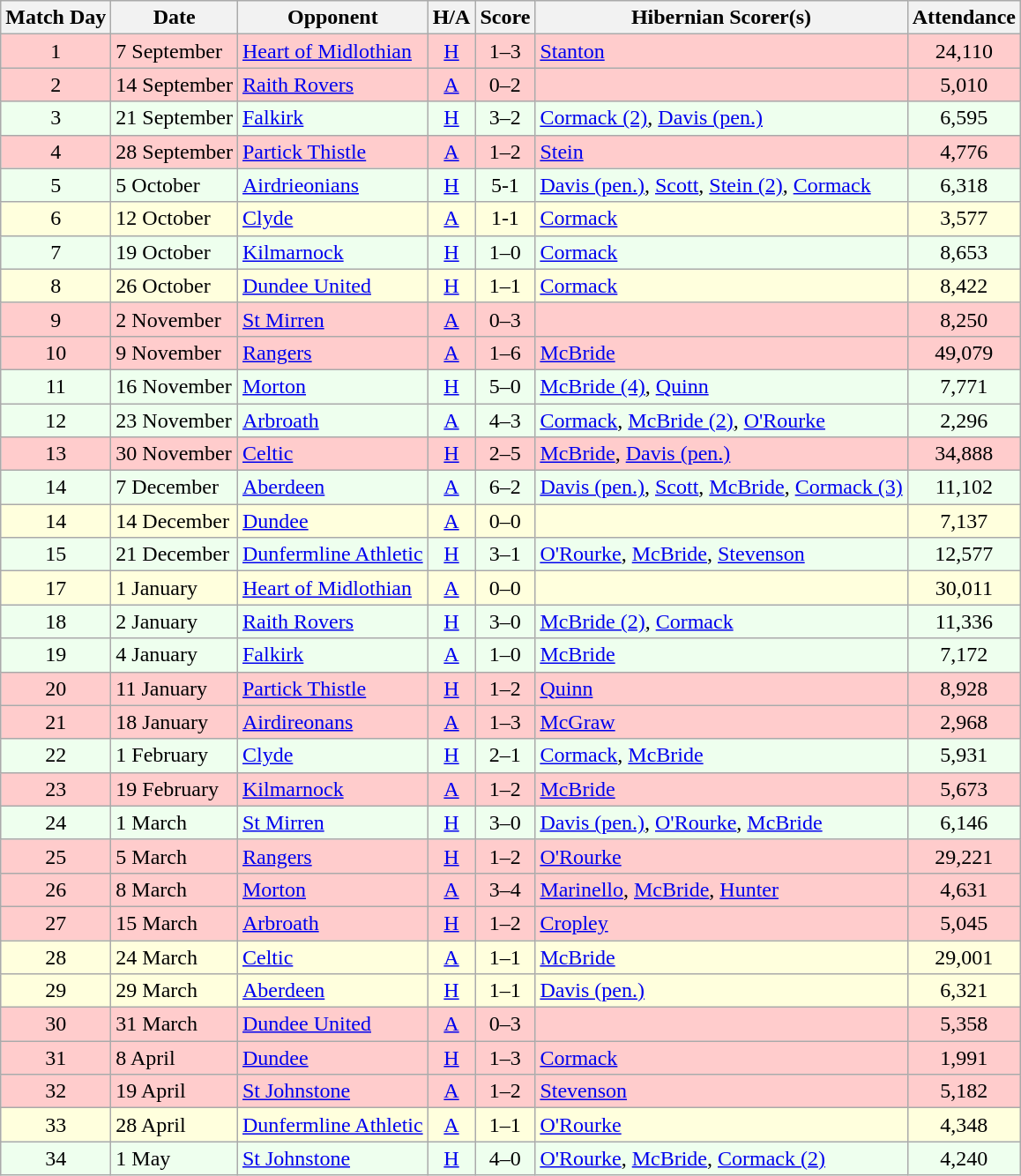<table class="wikitable" style="text-align:center">
<tr>
<th>Match Day</th>
<th>Date</th>
<th>Opponent</th>
<th>H/A</th>
<th>Score</th>
<th>Hibernian Scorer(s)</th>
<th>Attendance</th>
</tr>
<tr bgcolor=#FFCCCC>
<td>1</td>
<td align=left>7 September</td>
<td align=left><a href='#'>Heart of Midlothian</a></td>
<td><a href='#'>H</a></td>
<td>1–3</td>
<td align=left><a href='#'>Stanton</a></td>
<td>24,110</td>
</tr>
<tr bgcolor=#FFCCCC>
<td>2</td>
<td align=left>14 September</td>
<td align=left><a href='#'>Raith Rovers</a></td>
<td><a href='#'>A</a></td>
<td>0–2</td>
<td align=left></td>
<td>5,010</td>
</tr>
<tr bgcolor=#EEFFEE>
<td>3</td>
<td align=left>21 September</td>
<td align=left><a href='#'>Falkirk</a></td>
<td><a href='#'>H</a></td>
<td>3–2</td>
<td align=left><a href='#'>Cormack (2)</a>, <a href='#'>Davis (pen.)</a></td>
<td>6,595</td>
</tr>
<tr bgcolor=#FFCCCC>
<td>4</td>
<td align=left>28 September</td>
<td align=left><a href='#'>Partick Thistle</a></td>
<td><a href='#'>A</a></td>
<td>1–2</td>
<td align=left><a href='#'>Stein</a></td>
<td>4,776</td>
</tr>
<tr bgcolor=#EEFFEE>
<td>5</td>
<td align=left>5 October</td>
<td align=left><a href='#'>Airdrieonians</a></td>
<td><a href='#'>H</a></td>
<td>5-1</td>
<td align=left><a href='#'>Davis (pen.)</a>, <a href='#'>Scott</a>, <a href='#'>Stein (2)</a>, <a href='#'>Cormack</a></td>
<td>6,318</td>
</tr>
<tr bgcolor=#FFFFDD>
<td>6</td>
<td align=left>12 October</td>
<td align=left><a href='#'>Clyde</a></td>
<td><a href='#'>A</a></td>
<td>1-1</td>
<td align=left><a href='#'>Cormack</a></td>
<td>3,577</td>
</tr>
<tr bgcolor=#EEFFEE>
<td>7</td>
<td align=left>19 October</td>
<td align=left><a href='#'>Kilmarnock</a></td>
<td><a href='#'>H</a></td>
<td>1–0</td>
<td align=left><a href='#'>Cormack</a></td>
<td>8,653</td>
</tr>
<tr bgcolor=#FFFFDD>
<td>8</td>
<td align=left>26 October</td>
<td align=left><a href='#'>Dundee United</a></td>
<td><a href='#'>H</a></td>
<td>1–1</td>
<td align=left><a href='#'>Cormack</a></td>
<td>8,422</td>
</tr>
<tr bgcolor=#FFCCCC>
<td>9</td>
<td align=left>2 November</td>
<td align=left><a href='#'>St Mirren</a></td>
<td><a href='#'>A</a></td>
<td>0–3</td>
<td align=left></td>
<td>8,250</td>
</tr>
<tr bgcolor=#FFCCCC>
<td>10</td>
<td align=left>9 November</td>
<td align=left><a href='#'>Rangers</a></td>
<td><a href='#'>A</a></td>
<td>1–6</td>
<td align=left><a href='#'>McBride</a></td>
<td>49,079</td>
</tr>
<tr bgcolor=#EEFFEE>
<td>11</td>
<td align=left>16 November</td>
<td align=left><a href='#'>Morton</a></td>
<td><a href='#'>H</a></td>
<td>5–0</td>
<td align=left><a href='#'>McBride (4)</a>, <a href='#'>Quinn</a></td>
<td>7,771</td>
</tr>
<tr bgcolor=#EEFFEE>
<td>12</td>
<td align=left>23 November</td>
<td align=left><a href='#'>Arbroath</a></td>
<td><a href='#'>A</a></td>
<td>4–3</td>
<td align=left><a href='#'>Cormack</a>, <a href='#'>McBride (2)</a>, <a href='#'>O'Rourke</a></td>
<td>2,296</td>
</tr>
<tr bgcolor=#FFCCCC>
<td>13</td>
<td align=left>30 November</td>
<td align=left><a href='#'>Celtic</a></td>
<td><a href='#'>H</a></td>
<td>2–5</td>
<td align=left><a href='#'>McBride</a>, <a href='#'>Davis (pen.)</a></td>
<td>34,888</td>
</tr>
<tr bgcolor=#EEFFEE>
<td>14</td>
<td align=left>7 December</td>
<td align=left><a href='#'>Aberdeen</a></td>
<td><a href='#'>A</a></td>
<td>6–2</td>
<td align=left><a href='#'>Davis (pen.)</a>, <a href='#'>Scott</a>, <a href='#'>McBride</a>, <a href='#'>Cormack (3)</a></td>
<td>11,102</td>
</tr>
<tr bgcolor=#FFFFDD>
<td>14</td>
<td align=left>14 December</td>
<td align=left><a href='#'>Dundee</a></td>
<td><a href='#'>A</a></td>
<td>0–0</td>
<td align=left></td>
<td>7,137</td>
</tr>
<tr bgcolor=#EEFFEE>
<td>15</td>
<td align=left>21 December</td>
<td align=left><a href='#'>Dunfermline Athletic</a></td>
<td><a href='#'>H</a></td>
<td>3–1</td>
<td align=left><a href='#'>O'Rourke</a>, <a href='#'>McBride</a>, <a href='#'>Stevenson</a></td>
<td>12,577</td>
</tr>
<tr bgcolor=#FFFFDD>
<td>17</td>
<td align=left>1 January</td>
<td align=left><a href='#'>Heart of Midlothian</a></td>
<td><a href='#'>A</a></td>
<td>0–0</td>
<td align=left></td>
<td>30,011</td>
</tr>
<tr bgcolor=#EEFFEE>
<td>18</td>
<td align=left>2 January</td>
<td align=left><a href='#'>Raith Rovers</a></td>
<td><a href='#'>H</a></td>
<td>3–0</td>
<td align=left><a href='#'>McBride (2)</a>, <a href='#'>Cormack</a></td>
<td>11,336</td>
</tr>
<tr bgcolor=#EEFFEE>
<td>19</td>
<td align=left>4 January</td>
<td align=left><a href='#'>Falkirk</a></td>
<td><a href='#'>A</a></td>
<td>1–0</td>
<td align=left><a href='#'>McBride</a></td>
<td>7,172</td>
</tr>
<tr bgcolor=#FFCCCC>
<td>20</td>
<td align=left>11 January</td>
<td align=left><a href='#'>Partick Thistle</a></td>
<td><a href='#'>H</a></td>
<td>1–2</td>
<td align=left><a href='#'>Quinn</a></td>
<td>8,928</td>
</tr>
<tr bgcolor=#FFCCCC>
<td>21</td>
<td align=left>18 January</td>
<td align=left><a href='#'>Airdireonans</a></td>
<td><a href='#'>A</a></td>
<td>1–3</td>
<td align=left><a href='#'>McGraw</a></td>
<td>2,968</td>
</tr>
<tr bgcolor=#EEFFEE>
<td>22</td>
<td align=left>1 February</td>
<td align=left><a href='#'>Clyde</a></td>
<td><a href='#'>H</a></td>
<td>2–1</td>
<td align=left><a href='#'>Cormack</a>, <a href='#'>McBride</a></td>
<td>5,931</td>
</tr>
<tr bgcolor=#FFCCCC>
<td>23</td>
<td align=left>19 February</td>
<td align=left><a href='#'>Kilmarnock</a></td>
<td><a href='#'>A</a></td>
<td>1–2</td>
<td align=left><a href='#'>McBride</a></td>
<td>5,673</td>
</tr>
<tr bgcolor=#EEFFEE>
<td>24</td>
<td align=left>1 March</td>
<td align=left><a href='#'>St Mirren</a></td>
<td><a href='#'>H</a></td>
<td>3–0</td>
<td align=left><a href='#'>Davis (pen.)</a>, <a href='#'>O'Rourke</a>, <a href='#'>McBride</a></td>
<td>6,146</td>
</tr>
<tr bgcolor=#FFCCCC>
<td>25</td>
<td align=left>5 March</td>
<td align=left><a href='#'>Rangers</a></td>
<td><a href='#'>H</a></td>
<td>1–2</td>
<td align=left><a href='#'>O'Rourke</a></td>
<td>29,221</td>
</tr>
<tr bgcolor=#FFCCCC>
<td>26</td>
<td align=left>8 March</td>
<td align=left><a href='#'>Morton</a></td>
<td><a href='#'>A</a></td>
<td>3–4</td>
<td align=left><a href='#'>Marinello</a>, <a href='#'>McBride</a>, <a href='#'>Hunter</a></td>
<td>4,631</td>
</tr>
<tr bgcolor=#FFCCCC>
<td>27</td>
<td align=left>15 March</td>
<td align=left><a href='#'>Arbroath</a></td>
<td><a href='#'>H</a></td>
<td>1–2</td>
<td align=left><a href='#'>Cropley</a></td>
<td>5,045</td>
</tr>
<tr bgcolor=#FFFFDD>
<td>28</td>
<td align=left>24 March</td>
<td align=left><a href='#'>Celtic</a></td>
<td><a href='#'>A</a></td>
<td>1–1</td>
<td align=left><a href='#'>McBride</a></td>
<td>29,001</td>
</tr>
<tr bgcolor=#FFFFDD>
<td>29</td>
<td align=left>29 March</td>
<td align=left><a href='#'>Aberdeen</a></td>
<td><a href='#'>H</a></td>
<td>1–1</td>
<td align=left><a href='#'>Davis (pen.)</a></td>
<td>6,321</td>
</tr>
<tr bgcolor=#FFCCCC>
<td>30</td>
<td align=left>31 March</td>
<td align=left><a href='#'>Dundee United</a></td>
<td><a href='#'>A</a></td>
<td>0–3</td>
<td align=left></td>
<td>5,358</td>
</tr>
<tr bgcolor=#FFCCCC>
<td>31</td>
<td align=left>8 April</td>
<td align=left><a href='#'>Dundee</a></td>
<td><a href='#'>H</a></td>
<td>1–3</td>
<td align=left><a href='#'>Cormack</a></td>
<td>1,991</td>
</tr>
<tr bgcolor=#FFCCCC>
<td>32</td>
<td align=left>19 April</td>
<td align=left><a href='#'>St Johnstone</a></td>
<td><a href='#'>A</a></td>
<td>1–2</td>
<td align=left><a href='#'>Stevenson</a></td>
<td>5,182</td>
</tr>
<tr bgcolor=#FFFFDD>
<td>33</td>
<td align=left>28 April</td>
<td align=left><a href='#'>Dunfermline Athletic</a></td>
<td><a href='#'>A</a></td>
<td>1–1</td>
<td align=left><a href='#'>O'Rourke</a></td>
<td>4,348</td>
</tr>
<tr bgcolor=#EEFFEE>
<td>34</td>
<td align=left>1 May</td>
<td align=left><a href='#'>St Johnstone</a></td>
<td><a href='#'>H</a></td>
<td>4–0</td>
<td align=left><a href='#'>O'Rourke</a>, <a href='#'>McBride</a>, <a href='#'>Cormack (2)</a></td>
<td>4,240</td>
</tr>
</table>
